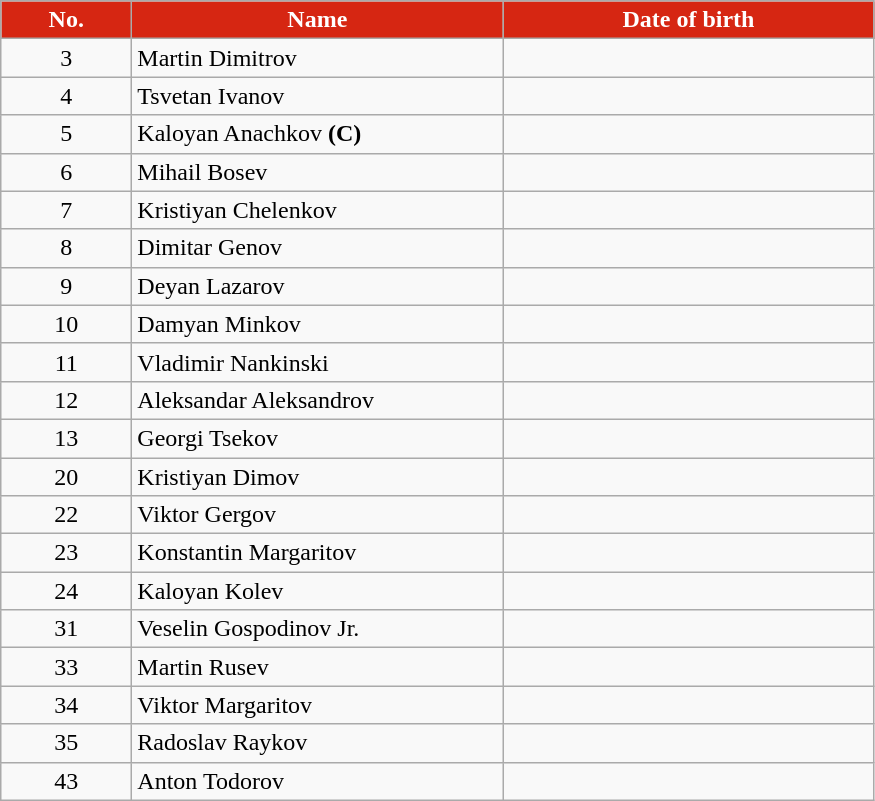<table class="wikitable sortable" style="font-size:100%; text-align:center">
<tr>
<th style="color:#FFFFFF; background-color:#d62612; width:5em">No.</th>
<th style="color:#FFFFFF; background-color:#d62612; width:15em">Name</th>
<th style="color:#FFFFFF; background-color:#d62612; width:15em">Date of birth</th>
</tr>
<tr>
<td>3</td>
<td align="left">Martin Dimitrov</td>
<td align="right"></td>
</tr>
<tr>
<td>4</td>
<td align="left">Tsvetan Ivanov</td>
<td align="right"></td>
</tr>
<tr>
<td>5</td>
<td align="left">Kaloyan Anachkov <strong>(C)</strong></td>
<td align="right"></td>
</tr>
<tr>
<td>6</td>
<td align="left">Mihail Bosev</td>
<td align="right"></td>
</tr>
<tr>
<td>7</td>
<td align="left">Kristiyan Chelenkov</td>
<td align="right"></td>
</tr>
<tr>
<td>8</td>
<td align="left">Dimitar Genov</td>
<td align="right"></td>
</tr>
<tr>
<td>9</td>
<td align="left">Deyan Lazarov</td>
<td align="right"></td>
</tr>
<tr>
<td>10</td>
<td align="left">Damyan Minkov</td>
<td align="right"></td>
</tr>
<tr>
<td>11</td>
<td align="left">Vladimir Nankinski</td>
<td align="right"></td>
</tr>
<tr>
<td>12</td>
<td align="left">Aleksandar Aleksandrov</td>
<td align="right"></td>
</tr>
<tr>
<td>13</td>
<td align="left">Georgi Tsekov</td>
<td align="right"></td>
</tr>
<tr>
<td>20</td>
<td align="left">Kristiyan Dimov</td>
<td align="right"></td>
</tr>
<tr>
<td>22</td>
<td align="left">Viktor Gergov</td>
<td align="right"></td>
</tr>
<tr>
<td>23</td>
<td align="left">Konstantin Margaritov</td>
<td align="right"></td>
</tr>
<tr>
<td>24</td>
<td align="left">Kaloyan Kolev</td>
<td align="right"></td>
</tr>
<tr>
<td>31</td>
<td align="left">Veselin Gospodinov Jr.</td>
<td align="right"></td>
</tr>
<tr>
<td>33</td>
<td align="left">Martin Rusev</td>
<td align="right"></td>
</tr>
<tr>
<td>34</td>
<td align="left">Viktor Margaritov</td>
<td align="right"></td>
</tr>
<tr>
<td>35</td>
<td align="left">Radoslav Raykov</td>
<td align="right"></td>
</tr>
<tr>
<td>43</td>
<td align="left">Anton Todorov</td>
<td align="right"></td>
</tr>
</table>
